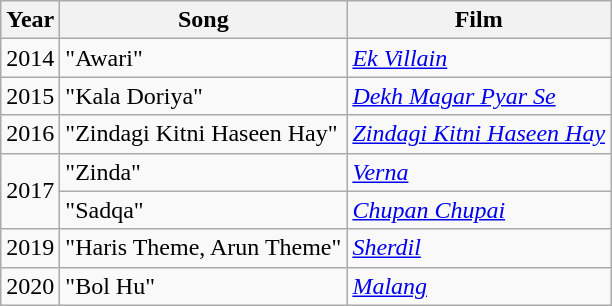<table class="wikitable sortable">
<tr>
<th>Year</th>
<th>Song</th>
<th>Film</th>
</tr>
<tr>
<td>2014</td>
<td>"Awari"</td>
<td><em><a href='#'>Ek Villain</a></em></td>
</tr>
<tr>
<td>2015</td>
<td>"Kala Doriya"</td>
<td><em><a href='#'>Dekh Magar Pyar Se</a></em></td>
</tr>
<tr>
<td>2016</td>
<td>"Zindagi Kitni Haseen Hay"</td>
<td><em><a href='#'>Zindagi Kitni Haseen Hay</a></em></td>
</tr>
<tr>
<td rowspan="2">2017</td>
<td>"Zinda"</td>
<td><em><a href='#'>Verna</a></em></td>
</tr>
<tr>
<td>"Sadqa"</td>
<td><em><a href='#'>Chupan Chupai</a></em></td>
</tr>
<tr>
<td>2019</td>
<td>"Haris Theme, Arun Theme"</td>
<td><em><a href='#'>Sherdil</a></em></td>
</tr>
<tr>
<td>2020</td>
<td>"Bol Hu"</td>
<td><em><a href='#'>Malang</a></em></td>
</tr>
</table>
